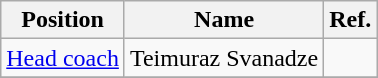<table class="wikitable">
<tr>
<th>Position</th>
<th>Name</th>
<th>Ref.</th>
</tr>
<tr>
<td><a href='#'>Head coach</a></td>
<td>Teimuraz Svanadze</td>
<td></td>
</tr>
<tr>
</tr>
</table>
